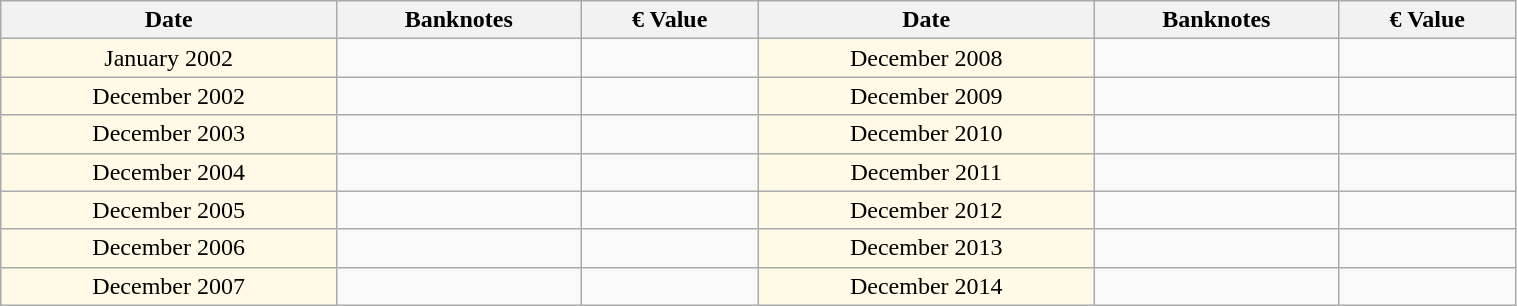<table class="wikitable" style="border-collapse:collapse" width="80%">
<tr>
<th scope="col">Date</th>
<th scope="col">Banknotes</th>
<th scope="col">€ Value</th>
<th scope="col">Date</th>
<th scope="col">Banknotes</th>
<th scope="col">€ Value</th>
</tr>
<tr align="center">
<td style="background-color:#FFF9E5;">January 2002</td>
<td></td>
<td></td>
<td style="background-color:#FFF9E5;">December 2008</td>
<td></td>
<td></td>
</tr>
<tr align="center">
<td style="background-color:#FFF9E5;">December 2002</td>
<td></td>
<td></td>
<td style="background-color:#FFF9E5;">December 2009</td>
<td></td>
<td></td>
</tr>
<tr align="center">
<td style="background-color:#FFF9E5;">December 2003</td>
<td></td>
<td></td>
<td style="background-color:#FFF9E5;">December 2010</td>
<td></td>
<td></td>
</tr>
<tr align="center">
<td style="background-color:#FFF9E5;">December 2004</td>
<td></td>
<td></td>
<td style="background-color:#FFF9E5;">December 2011</td>
<td></td>
<td></td>
</tr>
<tr align="center">
<td style="background-color:#FFF9E5;">December 2005</td>
<td></td>
<td></td>
<td style="background-color:#FFF9E5;">December 2012</td>
<td></td>
<td></td>
</tr>
<tr align="center">
<td style="background-color:#FFF9E5;">December 2006</td>
<td></td>
<td></td>
<td style="background-color:#FFF9E5;">December 2013</td>
<td></td>
<td></td>
</tr>
<tr align="center">
<td style="background-color:#FFF9E5;">December 2007</td>
<td></td>
<td></td>
<td style="background-color:#FFF9E5;">December 2014</td>
<td></td>
<td></td>
</tr>
</table>
